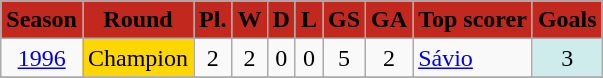<table class="wikitable">
<tr style="background:#C3281E; text-align:center;">
<td><span><strong>Season</strong></span></td>
<td><span><strong>Round</strong></span></td>
<td><span><strong>Pl.</strong></span></td>
<td><span><strong>W</strong></span></td>
<td><span><strong>D</strong></span></td>
<td><span><strong>L</strong></span></td>
<td><span><strong>GS</strong></span></td>
<td><span><strong>GA</strong></span></td>
<td><span><strong>Top scorer</strong></span></td>
<td><span><strong>Goals</strong></span></td>
</tr>
<tr>
<td align=center><a href='#'>1996</a></td>
<td align=center bgcolor="gold">Champion</td>
<td align=center>2</td>
<td align=center>2</td>
<td align=center>0</td>
<td align=center>0</td>
<td align=center>5</td>
<td align=center>2</td>
<td align=left> <a href='#'>Sávio</a></td>
<td align=center bgcolor="#cfecec">3</td>
</tr>
<tr>
</tr>
</table>
